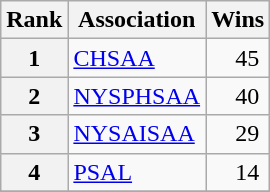<table class="wikitable">
<tr>
<th>Rank</th>
<th>Association</th>
<th>Wins</th>
</tr>
<tr>
<th>1</th>
<td><a href='#'>CHSAA</a></td>
<td>    45</td>
</tr>
<tr>
<th>2</th>
<td><a href='#'>NYSPHSAA</a></td>
<td>    40</td>
</tr>
<tr>
<th>3</th>
<td><a href='#'>NYSAISAA</a></td>
<td>    29</td>
</tr>
<tr>
<th>4</th>
<td><a href='#'>PSAL</a></td>
<td>    14</td>
</tr>
<tr>
</tr>
</table>
